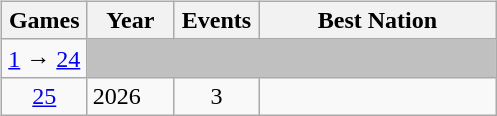<table>
<tr>
<td valign=top><br><table class=wikitable>
<tr>
<th width=50>Games</th>
<th width=50>Year</th>
<th width=50>Events</th>
<th width=150>Best Nation</th>
</tr>
<tr>
<td align=center><a href='#'>1</a> → <a href='#'>24</a></td>
<td colspan=4 bgcolor=silver></td>
</tr>
<tr>
<td align=center><a href='#'>25</a></td>
<td>2026</td>
<td align=center>3</td>
<td></td>
</tr>
</table>
</td>
</tr>
</table>
